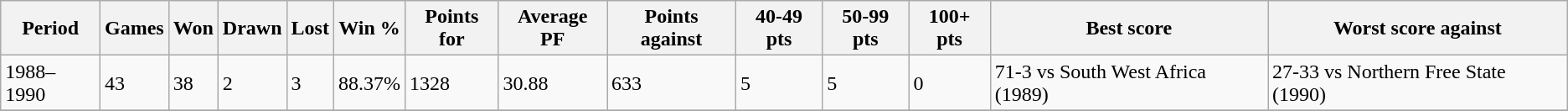<table class="wikitable">
<tr>
<th>Period</th>
<th>Games</th>
<th>Won</th>
<th>Drawn</th>
<th>Lost</th>
<th>Win %</th>
<th>Points for</th>
<th>Average PF</th>
<th>Points against</th>
<th>40-49 pts</th>
<th>50-99 pts</th>
<th>100+ pts</th>
<th>Best score</th>
<th>Worst score against</th>
</tr>
<tr>
<td>1988–1990</td>
<td>43</td>
<td>38</td>
<td>2</td>
<td>3</td>
<td>88.37%</td>
<td>1328</td>
<td>30.88</td>
<td>633</td>
<td>5</td>
<td>5</td>
<td>0</td>
<td>71-3 vs South West Africa (1989)</td>
<td>27-33 vs Northern Free State (1990)</td>
</tr>
<tr>
</tr>
</table>
